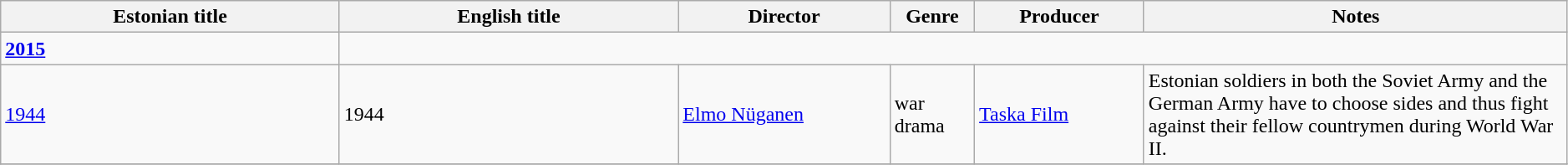<table class="wikitable" width= "99%">
<tr>
<th width=16%>Estonian title</th>
<th width=16%>English title</th>
<th width=10%>Director</th>
<th width=4%>Genre</th>
<th width=8%>Producer</th>
<th width=20%>Notes</th>
</tr>
<tr>
<td><strong><a href='#'>2015</a></strong></td>
</tr>
<tr>
<td><a href='#'>1944</a></td>
<td>1944</td>
<td><a href='#'>Elmo Nüganen</a></td>
<td>war drama</td>
<td><a href='#'>Taska Film</a></td>
<td>Estonian soldiers in both the Soviet Army and the German Army have to choose sides and thus fight against their fellow countrymen during World War II.</td>
</tr>
<tr>
</tr>
</table>
